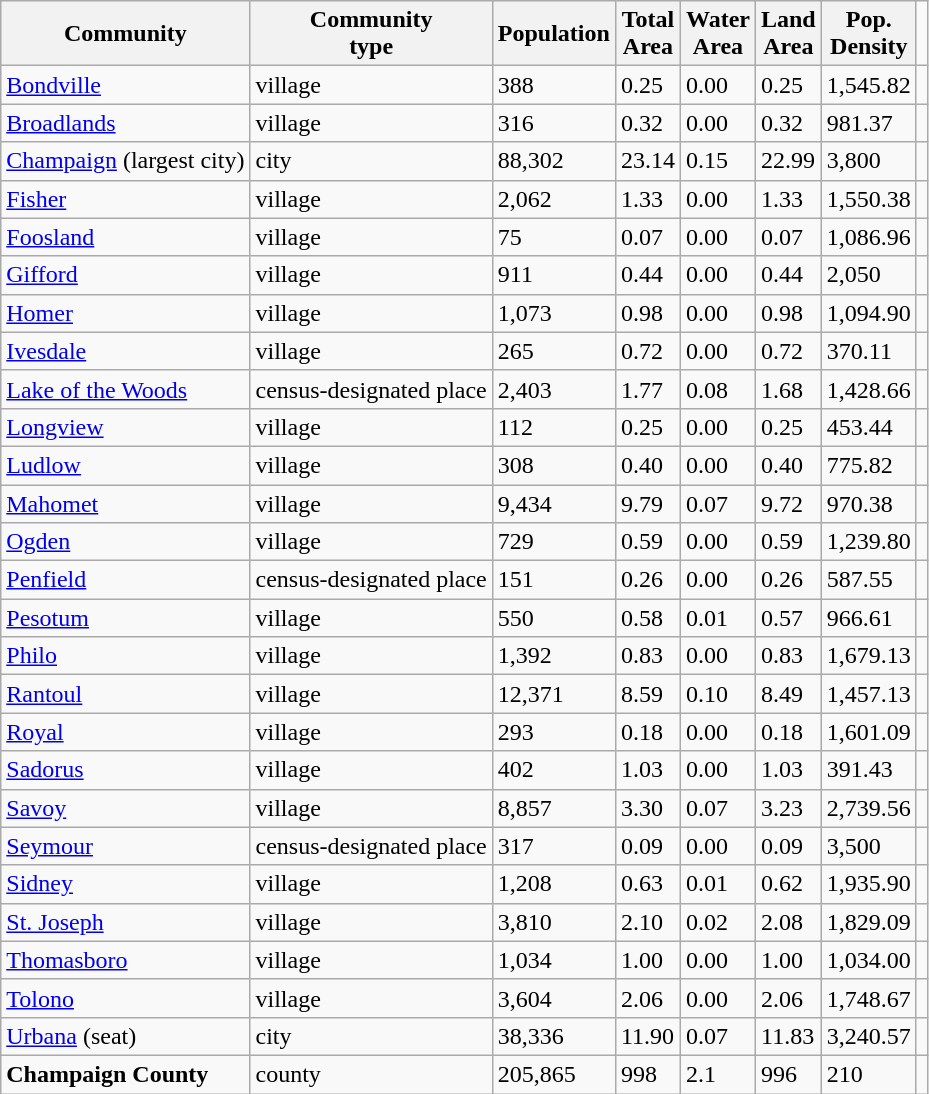<table class="wikitable sortable">
<tr>
<th>Community<br></th>
<th>Community<br>type</th>
<th>Population</th>
<th>Total<br>Area</th>
<th>Water<br>Area</th>
<th>Land<br>Area</th>
<th>Pop.<br>Density</th>
</tr>
<tr>
<td><a href='#'>Bondville</a></td>
<td>village</td>
<td>388</td>
<td>0.25</td>
<td>0.00</td>
<td>0.25</td>
<td>1,545.82</td>
<td></td>
</tr>
<tr>
<td><a href='#'>Broadlands</a></td>
<td>village</td>
<td>316</td>
<td>0.32</td>
<td>0.00</td>
<td>0.32</td>
<td>981.37</td>
<td></td>
</tr>
<tr>
<td><a href='#'>Champaign</a> (largest city)</td>
<td>city</td>
<td>88,302</td>
<td>23.14</td>
<td>0.15</td>
<td>22.99</td>
<td>3,800</td>
<td></td>
</tr>
<tr>
<td><a href='#'>Fisher</a></td>
<td>village</td>
<td>2,062</td>
<td>1.33</td>
<td>0.00</td>
<td>1.33</td>
<td>1,550.38</td>
<td></td>
</tr>
<tr>
<td><a href='#'>Foosland</a></td>
<td>village</td>
<td>75</td>
<td>0.07</td>
<td>0.00</td>
<td>0.07</td>
<td>1,086.96</td>
<td></td>
</tr>
<tr>
<td><a href='#'>Gifford</a></td>
<td>village</td>
<td>911</td>
<td>0.44</td>
<td>0.00</td>
<td>0.44</td>
<td>2,050</td>
<td></td>
</tr>
<tr>
<td><a href='#'>Homer</a></td>
<td>village</td>
<td>1,073</td>
<td>0.98</td>
<td>0.00</td>
<td>0.98</td>
<td>1,094.90</td>
<td></td>
</tr>
<tr>
<td><a href='#'>Ivesdale</a></td>
<td>village</td>
<td>265</td>
<td>0.72</td>
<td>0.00</td>
<td>0.72</td>
<td>370.11</td>
<td></td>
</tr>
<tr>
<td><a href='#'>Lake of the Woods</a></td>
<td>census-designated place</td>
<td>2,403</td>
<td>1.77</td>
<td>0.08</td>
<td>1.68</td>
<td>1,428.66</td>
<td></td>
</tr>
<tr>
<td><a href='#'>Longview</a></td>
<td>village</td>
<td>112</td>
<td>0.25</td>
<td>0.00</td>
<td>0.25</td>
<td>453.44</td>
<td></td>
</tr>
<tr>
<td><a href='#'>Ludlow</a></td>
<td>village</td>
<td>308</td>
<td>0.40</td>
<td>0.00</td>
<td>0.40</td>
<td>775.82</td>
<td></td>
</tr>
<tr>
<td><a href='#'>Mahomet</a></td>
<td>village</td>
<td>9,434</td>
<td>9.79</td>
<td>0.07</td>
<td>9.72</td>
<td>970.38</td>
<td></td>
</tr>
<tr>
<td><a href='#'>Ogden</a></td>
<td>village</td>
<td>729</td>
<td>0.59</td>
<td>0.00</td>
<td>0.59</td>
<td>1,239.80</td>
<td></td>
</tr>
<tr>
<td><a href='#'>Penfield</a></td>
<td>census-designated place</td>
<td>151</td>
<td>0.26</td>
<td>0.00</td>
<td>0.26</td>
<td>587.55</td>
<td></td>
</tr>
<tr>
<td><a href='#'>Pesotum</a></td>
<td>village</td>
<td>550</td>
<td>0.58</td>
<td>0.01</td>
<td>0.57</td>
<td>966.61</td>
<td></td>
</tr>
<tr>
<td><a href='#'>Philo</a></td>
<td>village</td>
<td>1,392</td>
<td>0.83</td>
<td>0.00</td>
<td>0.83</td>
<td>1,679.13</td>
<td></td>
</tr>
<tr>
<td><a href='#'>Rantoul</a></td>
<td>village</td>
<td>12,371</td>
<td>8.59</td>
<td>0.10</td>
<td>8.49</td>
<td>1,457.13</td>
<td></td>
</tr>
<tr>
<td><a href='#'>Royal</a></td>
<td>village</td>
<td>293</td>
<td>0.18</td>
<td>0.00</td>
<td>0.18</td>
<td>1,601.09</td>
<td></td>
</tr>
<tr>
<td><a href='#'>Sadorus</a></td>
<td>village</td>
<td>402</td>
<td>1.03</td>
<td>0.00</td>
<td>1.03</td>
<td>391.43</td>
<td></td>
</tr>
<tr>
<td><a href='#'>Savoy</a></td>
<td>village</td>
<td>8,857</td>
<td>3.30</td>
<td>0.07</td>
<td>3.23</td>
<td>2,739.56</td>
<td></td>
</tr>
<tr>
<td><a href='#'>Seymour</a></td>
<td>census-designated place</td>
<td>317</td>
<td>0.09</td>
<td>0.00</td>
<td>0.09</td>
<td>3,500</td>
<td></td>
</tr>
<tr>
<td><a href='#'>Sidney</a></td>
<td>village</td>
<td>1,208</td>
<td>0.63</td>
<td>0.01</td>
<td>0.62</td>
<td>1,935.90</td>
<td></td>
</tr>
<tr>
<td><a href='#'>St. Joseph</a></td>
<td>village</td>
<td>3,810</td>
<td>2.10</td>
<td>0.02</td>
<td>2.08</td>
<td>1,829.09</td>
<td></td>
</tr>
<tr>
<td><a href='#'>Thomasboro</a></td>
<td>village</td>
<td>1,034</td>
<td>1.00</td>
<td>0.00</td>
<td>1.00</td>
<td>1,034.00</td>
<td></td>
</tr>
<tr>
<td><a href='#'>Tolono</a></td>
<td>village</td>
<td>3,604</td>
<td>2.06</td>
<td>0.00</td>
<td>2.06</td>
<td>1,748.67</td>
<td></td>
</tr>
<tr>
<td><a href='#'>Urbana</a> (seat)</td>
<td>city</td>
<td>38,336</td>
<td>11.90</td>
<td>0.07</td>
<td>11.83</td>
<td>3,240.57</td>
<td></td>
</tr>
<tr>
<td><strong>Champaign County</strong></td>
<td>county</td>
<td>205,865</td>
<td>998</td>
<td>2.1</td>
<td>996</td>
<td>210</td>
<td></td>
</tr>
</table>
